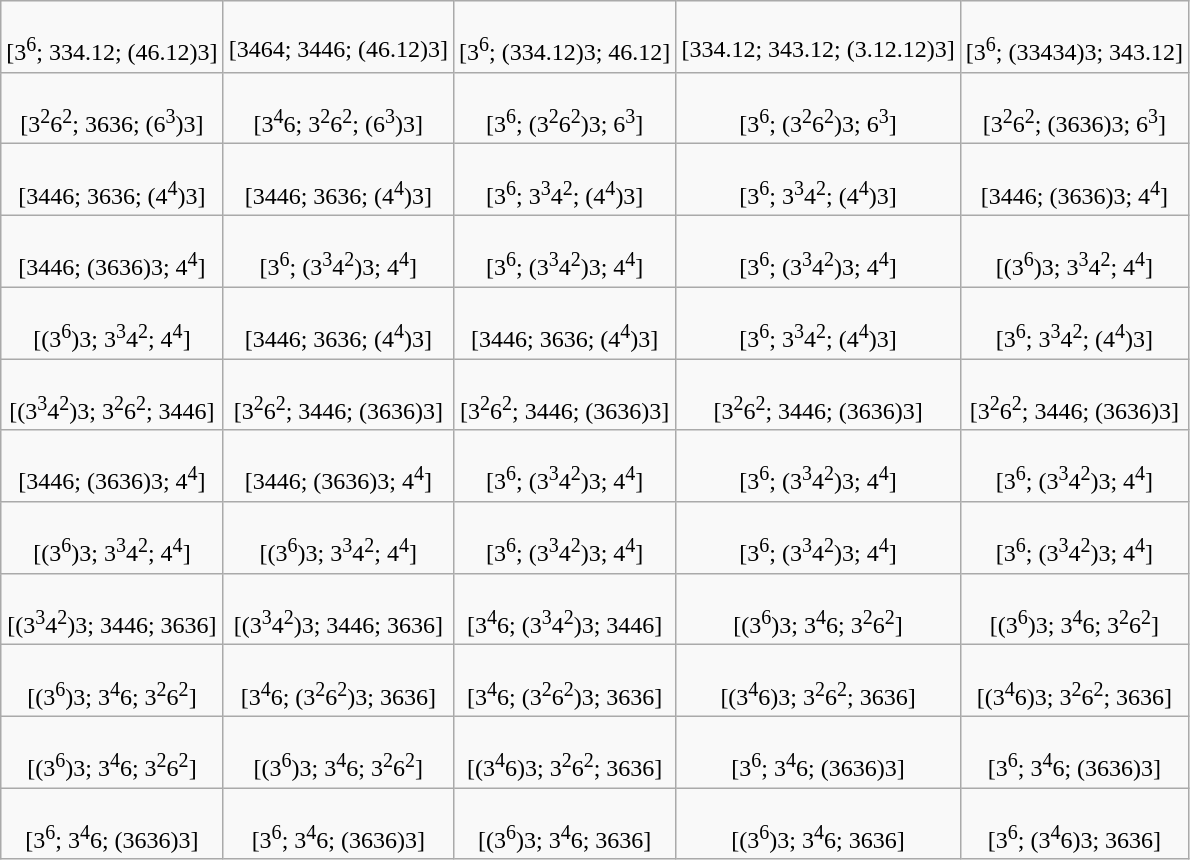<table class=wikitable>
<tr align=center>
<td><br>[3<sup>6</sup>; 334.12; (46.12)3]</td>
<td><br>[3464; 3446; (46.12)3]</td>
<td><br>[3<sup>6</sup>; (334.12)3; 46.12]</td>
<td><br>[334.12; 343.12; (3.12.12)3]</td>
<td><br>[3<sup>6</sup>; (33434)3; 343.12]</td>
</tr>
<tr align=center>
<td><br>[3<sup>2</sup>6<sup>2</sup>; 3636; (6<sup>3</sup>)3]</td>
<td><br>[3<sup>4</sup>6; 3<sup>2</sup>6<sup>2</sup>; (6<sup>3</sup>)3]</td>
<td><br>[3<sup>6</sup>; (3<sup>2</sup>6<sup>2</sup>)3; 6<sup>3</sup>]</td>
<td><br>[3<sup>6</sup>; (3<sup>2</sup>6<sup>2</sup>)3; 6<sup>3</sup>]</td>
<td><br>[3<sup>2</sup>6<sup>2</sup>; (3636)3; 6<sup>3</sup>]</td>
</tr>
<tr align=center>
<td><br>[3446; 3636; (4<sup>4</sup>)3]</td>
<td><br>[3446; 3636; (4<sup>4</sup>)3]</td>
<td><br>[3<sup>6</sup>; 3<sup>3</sup>4<sup>2</sup>; (4<sup>4</sup>)3]</td>
<td><br>[3<sup>6</sup>; 3<sup>3</sup>4<sup>2</sup>; (4<sup>4</sup>)3]</td>
<td><br>[3446; (3636)3; 4<sup>4</sup>]</td>
</tr>
<tr align=center>
<td><br>[3446; (3636)3; 4<sup>4</sup>]</td>
<td><br>[3<sup>6</sup>; (3<sup>3</sup>4<sup>2</sup>)3; 4<sup>4</sup>]</td>
<td><br>[3<sup>6</sup>; (3<sup>3</sup>4<sup>2</sup>)3; 4<sup>4</sup>]</td>
<td><br>[3<sup>6</sup>; (3<sup>3</sup>4<sup>2</sup>)3; 4<sup>4</sup>]</td>
<td><br>[(3<sup>6</sup>)3; 3<sup>3</sup>4<sup>2</sup>; 4<sup>4</sup>]</td>
</tr>
<tr align=center>
<td><br>[(3<sup>6</sup>)3; 3<sup>3</sup>4<sup>2</sup>; 4<sup>4</sup>]</td>
<td><br>[3446; 3636; (4<sup>4</sup>)3]</td>
<td><br>[3446; 3636; (4<sup>4</sup>)3]</td>
<td><br>[3<sup>6</sup>; 3<sup>3</sup>4<sup>2</sup>; (4<sup>4</sup>)3]</td>
<td><br>[3<sup>6</sup>; 3<sup>3</sup>4<sup>2</sup>; (4<sup>4</sup>)3]</td>
</tr>
<tr align=center>
<td><br>[(3<sup>3</sup>4<sup>2</sup>)3; 3<sup>2</sup>6<sup>2</sup>; 3446]</td>
<td><br>[3<sup>2</sup>6<sup>2</sup>; 3446; (3636)3]</td>
<td><br>[3<sup>2</sup>6<sup>2</sup>; 3446; (3636)3]</td>
<td><br>[3<sup>2</sup>6<sup>2</sup>; 3446; (3636)3]</td>
<td><br>[3<sup>2</sup>6<sup>2</sup>; 3446; (3636)3]</td>
</tr>
<tr align=center>
<td><br>[3446; (3636)3; 4<sup>4</sup>]</td>
<td><br>[3446; (3636)3; 4<sup>4</sup>]</td>
<td><br>[3<sup>6</sup>; (3<sup>3</sup>4<sup>2</sup>)3; 4<sup>4</sup>]</td>
<td><br>[3<sup>6</sup>; (3<sup>3</sup>4<sup>2</sup>)3; 4<sup>4</sup>]</td>
<td><br>[3<sup>6</sup>; (3<sup>3</sup>4<sup>2</sup>)3; 4<sup>4</sup>]</td>
</tr>
<tr align=center>
<td><br>[(3<sup>6</sup>)3; 3<sup>3</sup>4<sup>2</sup>; 4<sup>4</sup>]</td>
<td><br>[(3<sup>6</sup>)3; 3<sup>3</sup>4<sup>2</sup>; 4<sup>4</sup>]</td>
<td><br>[3<sup>6</sup>; (3<sup>3</sup>4<sup>2</sup>)3; 4<sup>4</sup>]</td>
<td><br>[3<sup>6</sup>; (3<sup>3</sup>4<sup>2</sup>)3; 4<sup>4</sup>]</td>
<td><br>[3<sup>6</sup>; (3<sup>3</sup>4<sup>2</sup>)3; 4<sup>4</sup>]</td>
</tr>
<tr align=center>
<td><br>[(3<sup>3</sup>4<sup>2</sup>)3; 3446; 3636]</td>
<td><br>[(3<sup>3</sup>4<sup>2</sup>)3; 3446; 3636]</td>
<td><br>[3<sup>4</sup>6; (3<sup>3</sup>4<sup>2</sup>)3; 3446]</td>
<td><br>[(3<sup>6</sup>)3; 3<sup>4</sup>6; 3<sup>2</sup>6<sup>2</sup>]</td>
<td><br>[(3<sup>6</sup>)3; 3<sup>4</sup>6; 3<sup>2</sup>6<sup>2</sup>]</td>
</tr>
<tr align=center>
<td><br>[(3<sup>6</sup>)3; 3<sup>4</sup>6; 3<sup>2</sup>6<sup>2</sup>]</td>
<td><br>[3<sup>4</sup>6; (3<sup>2</sup>6<sup>2</sup>)3; 3636]</td>
<td><br>[3<sup>4</sup>6; (3<sup>2</sup>6<sup>2</sup>)3; 3636]</td>
<td><br>[(3<sup>4</sup>6)3; 3<sup>2</sup>6<sup>2</sup>; 3636]</td>
<td><br>[(3<sup>4</sup>6)3; 3<sup>2</sup>6<sup>2</sup>; 3636]</td>
</tr>
<tr align=center>
<td><br>[(3<sup>6</sup>)3; 3<sup>4</sup>6; 3<sup>2</sup>6<sup>2</sup>]</td>
<td><br>[(3<sup>6</sup>)3; 3<sup>4</sup>6; 3<sup>2</sup>6<sup>2</sup>]</td>
<td><br>[(3<sup>4</sup>6)3; 3<sup>2</sup>6<sup>2</sup>; 3636]</td>
<td><br>[3<sup>6</sup>; 3<sup>4</sup>6; (3636)3]</td>
<td><br>[3<sup>6</sup>; 3<sup>4</sup>6; (3636)3]</td>
</tr>
<tr align=center>
<td><br>[3<sup>6</sup>; 3<sup>4</sup>6; (3636)3]</td>
<td><br>[3<sup>6</sup>; 3<sup>4</sup>6; (3636)3]</td>
<td><br>[(3<sup>6</sup>)3; 3<sup>4</sup>6; 3636]</td>
<td><br>[(3<sup>6</sup>)3; 3<sup>4</sup>6; 3636]</td>
<td><br>[3<sup>6</sup>; (3<sup>4</sup>6)3; 3636]</td>
</tr>
</table>
